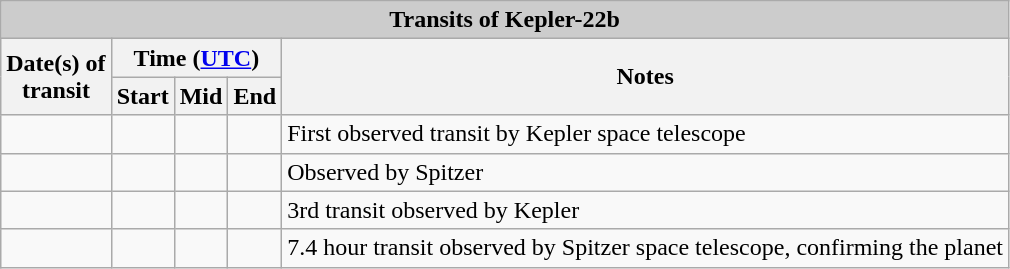<table class="wikitable">
<tr>
<th colspan="6" style="background: #ccc;">Transits of Kepler-22b</th>
</tr>
<tr>
<th rowspan="2">Date(s) of<br>transit</th>
<th colspan="3">Time (<a href='#'>UTC</a>)</th>
<th rowspan="2">Notes</th>
</tr>
<tr>
<th>Start</th>
<th>Mid</th>
<th>End</th>
</tr>
<tr>
<td></td>
<td></td>
<td></td>
<td></td>
<td>First observed transit by Kepler space telescope</td>
</tr>
<tr>
<td></td>
<td></td>
<td></td>
<td></td>
<td>Observed by Spitzer</td>
</tr>
<tr>
<td></td>
<td></td>
<td></td>
<td></td>
<td>3rd transit observed by Kepler</td>
</tr>
<tr>
<td></td>
<td></td>
<td></td>
<td></td>
<td>7.4 hour transit observed by Spitzer space telescope, confirming the planet</td>
</tr>
</table>
